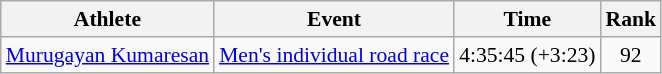<table class=wikitable style="font-size:90%">
<tr>
<th>Athlete</th>
<th>Event</th>
<th>Time</th>
<th>Rank</th>
</tr>
<tr align=center>
<td align=left><a href='#'>Murugayan Kumaresan</a></td>
<td align=left><a href='#'>Men's individual road race</a></td>
<td>4:35:45 (+3:23)</td>
<td>92</td>
</tr>
</table>
